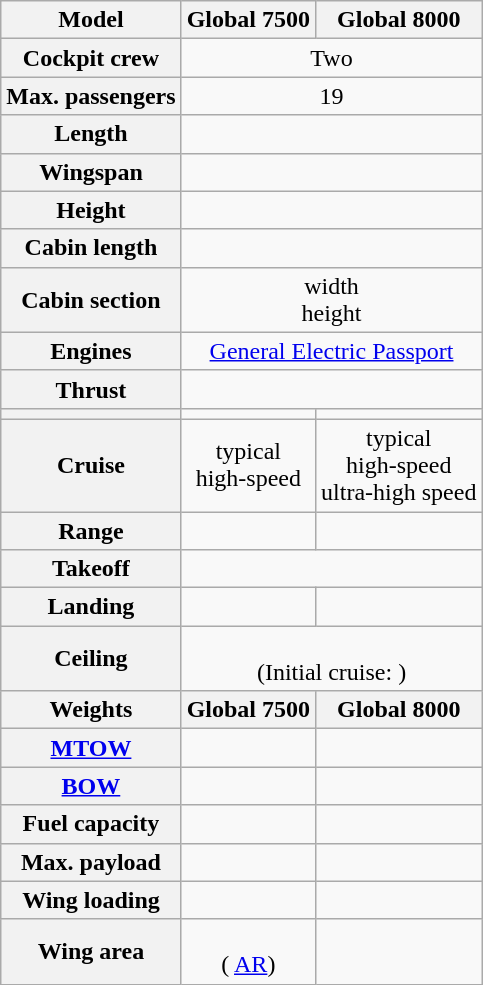<table class="wikitable" style="text-align:center;">
<tr>
<th>Model</th>
<th>Global 7500</th>
<th>Global 8000</th>
</tr>
<tr>
<th>Cockpit crew</th>
<td colspan="2">Two</td>
</tr>
<tr>
<th>Max. passengers</th>
<td colspan="2">19</td>
</tr>
<tr>
<th>Length</th>
<td colspan=2></td>
</tr>
<tr>
<th>Wingspan</th>
<td colspan=2></td>
</tr>
<tr>
<th>Height</th>
<td colspan=2></td>
</tr>
<tr>
<th>Cabin length</th>
<td colspan=2></td>
</tr>
<tr>
<th>Cabin section</th>
<td colspan=2> width<br> height</td>
</tr>
<tr>
<th>Engines</th>
<td colspan=2><a href='#'>General Electric Passport</a></td>
</tr>
<tr>
<th>Thrust</th>
<td colspan=2></td>
</tr>
<tr>
<th></th>
<td></td>
<td></td>
</tr>
<tr>
<th>Cruise</th>
<td> typical<br> high-speed</td>
<td> typical<br> high-speed<br> ultra-high speed</td>
</tr>
<tr>
<th>Range</th>
<td></td>
<td></td>
</tr>
<tr>
<th>Takeoff</th>
<td colspan=2></td>
</tr>
<tr>
<th>Landing</th>
<td></td>
<td></td>
</tr>
<tr>
<th>Ceiling</th>
<td colspan=2><br>(Initial cruise: )</td>
</tr>
<tr>
<th>Weights</th>
<th>Global 7500</th>
<th>Global 8000</th>
</tr>
<tr>
<th><a href='#'>MTOW</a></th>
<td></td>
<td></td>
</tr>
<tr>
<th><a href='#'>BOW</a></th>
<td></td>
<td></td>
</tr>
<tr>
<th>Fuel capacity</th>
<td></td>
<td></td>
</tr>
<tr>
<th>Max. payload</th>
<td></td>
<td></td>
</tr>
<tr>
<th>Wing loading</th>
<td></td>
<td></td>
</tr>
<tr>
<th>Wing area</th>
<td><br>( <a href='#'>AR</a>)</td>
<td></td>
</tr>
</table>
